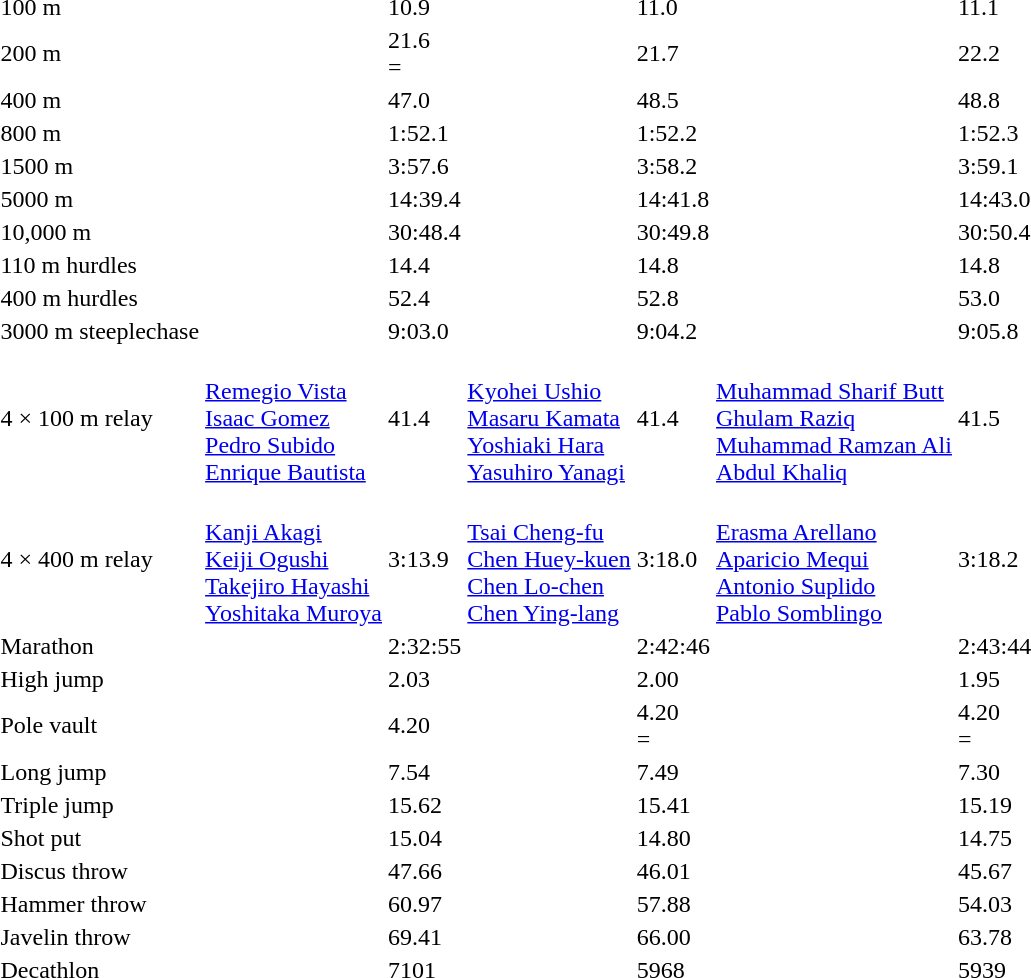<table>
<tr>
<td>100 m<br></td>
<td></td>
<td>10.9</td>
<td></td>
<td>11.0</td>
<td></td>
<td>11.1</td>
</tr>
<tr>
<td>200 m<br></td>
<td></td>
<td>21.6<br>=</td>
<td></td>
<td>21.7</td>
<td></td>
<td>22.2</td>
</tr>
<tr>
<td>400 m<br></td>
<td></td>
<td>47.0</td>
<td></td>
<td>48.5</td>
<td></td>
<td>48.8</td>
</tr>
<tr>
<td>800 m<br></td>
<td></td>
<td>1:52.1<br></td>
<td></td>
<td>1:52.2</td>
<td></td>
<td>1:52.3</td>
</tr>
<tr>
<td>1500 m<br></td>
<td></td>
<td>3:57.6</td>
<td></td>
<td>3:58.2</td>
<td></td>
<td>3:59.1</td>
</tr>
<tr>
<td>5000 m<br></td>
<td></td>
<td>14:39.4<br></td>
<td></td>
<td>14:41.8</td>
<td></td>
<td>14:43.0</td>
</tr>
<tr>
<td>10,000 m<br></td>
<td></td>
<td>30:48.4<br></td>
<td></td>
<td>30:49.8</td>
<td></td>
<td>30:50.4</td>
</tr>
<tr>
<td>110 m hurdles<br></td>
<td></td>
<td>14.4<br></td>
<td></td>
<td>14.8</td>
<td></td>
<td>14.8</td>
</tr>
<tr>
<td>400 m hurdles<br></td>
<td></td>
<td>52.4<br></td>
<td></td>
<td>52.8</td>
<td></td>
<td>53.0</td>
</tr>
<tr>
<td>3000 m steeplechase<br></td>
<td></td>
<td>9:03.0<br></td>
<td></td>
<td>9:04.2</td>
<td></td>
<td>9:05.8</td>
</tr>
<tr>
<td>4 × 100 m relay<br></td>
<td><br><a href='#'>Remegio Vista</a><br><a href='#'>Isaac Gomez</a><br><a href='#'>Pedro Subido</a><br><a href='#'>Enrique Bautista</a></td>
<td>41.4</td>
<td><br><a href='#'>Kyohei Ushio</a><br><a href='#'>Masaru Kamata</a><br><a href='#'>Yoshiaki Hara</a><br><a href='#'>Yasuhiro Yanagi</a></td>
<td>41.4</td>
<td><br><a href='#'>Muhammad Sharif Butt</a><br><a href='#'>Ghulam Raziq</a><br><a href='#'>Muhammad Ramzan Ali</a><br><a href='#'>Abdul Khaliq</a></td>
<td>41.5</td>
</tr>
<tr>
<td>4 × 400 m relay<br></td>
<td><br><a href='#'>Kanji Akagi</a><br><a href='#'>Keiji Ogushi</a><br><a href='#'>Takejiro Hayashi</a><br><a href='#'>Yoshitaka Muroya</a></td>
<td>3:13.9<br></td>
<td><br><a href='#'>Tsai Cheng-fu</a><br><a href='#'>Chen Huey-kuen</a><br><a href='#'>Chen Lo-chen</a><br><a href='#'>Chen Ying-lang</a></td>
<td>3:18.0</td>
<td><br><a href='#'>Erasma Arellano</a><br><a href='#'>Aparicio Mequi</a><br><a href='#'>Antonio Suplido</a><br><a href='#'>Pablo Somblingo</a></td>
<td>3:18.2</td>
</tr>
<tr>
<td>Marathon<br></td>
<td></td>
<td>2:32:55<br></td>
<td></td>
<td>2:42:46</td>
<td></td>
<td>2:43:44</td>
</tr>
<tr>
<td>High jump<br></td>
<td></td>
<td>2.03<br></td>
<td></td>
<td>2.00</td>
<td></td>
<td>1.95</td>
</tr>
<tr>
<td>Pole vault<br></td>
<td></td>
<td>4.20<br></td>
<td></td>
<td>4.20<br>=</td>
<td></td>
<td>4.20<br>=</td>
</tr>
<tr>
<td>Long jump<br></td>
<td></td>
<td>7.54<br></td>
<td></td>
<td>7.49</td>
<td></td>
<td>7.30</td>
</tr>
<tr>
<td>Triple jump<br></td>
<td></td>
<td>15.62<br></td>
<td></td>
<td>15.41</td>
<td></td>
<td>15.19</td>
</tr>
<tr>
<td>Shot put<br></td>
<td></td>
<td>15.04<br></td>
<td></td>
<td>14.80</td>
<td></td>
<td>14.75</td>
</tr>
<tr>
<td>Discus throw<br></td>
<td></td>
<td>47.66<br></td>
<td></td>
<td>46.01</td>
<td></td>
<td>45.67</td>
</tr>
<tr>
<td>Hammer throw<br></td>
<td></td>
<td>60.97<br></td>
<td></td>
<td>57.88</td>
<td></td>
<td>54.03</td>
</tr>
<tr>
<td>Javelin throw<br></td>
<td></td>
<td>69.41<br></td>
<td></td>
<td>66.00</td>
<td></td>
<td>63.78</td>
</tr>
<tr>
<td>Decathlon<br></td>
<td></td>
<td>7101<br></td>
<td></td>
<td>5968</td>
<td></td>
<td>5939</td>
</tr>
</table>
